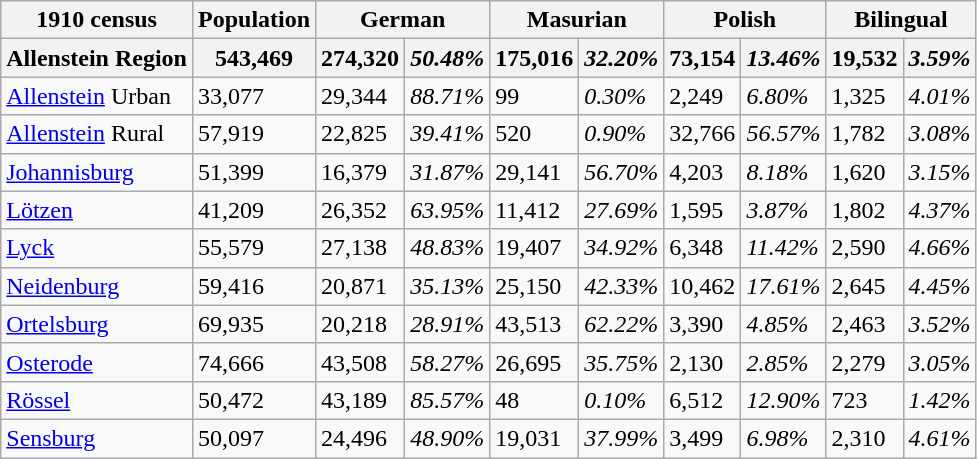<table class="wikitable sortable">
<tr>
<th>1910 census</th>
<th>Population</th>
<th colspan="2">German</th>
<th colspan="2">Masurian</th>
<th colspan="2">Polish</th>
<th colspan="2">Bilingual</th>
</tr>
<tr>
<th>Allenstein Region</th>
<th>543,469</th>
<th>274,320</th>
<th><em>50.48%</em></th>
<th>175,016</th>
<th><em>32.20%</em></th>
<th>73,154</th>
<th><em>13.46%</em></th>
<th>19,532</th>
<th><em>3.59%</em></th>
</tr>
<tr>
<td><a href='#'>Allenstein</a> Urban</td>
<td>33,077</td>
<td>29,344</td>
<td><em>88.71%</em></td>
<td>99</td>
<td><em>0.30%</em></td>
<td>2,249</td>
<td><em>6.80%</em></td>
<td>1,325</td>
<td><em>4.01%</em></td>
</tr>
<tr>
<td><a href='#'>Allenstein</a> Rural</td>
<td>57,919</td>
<td>22,825</td>
<td><em>39.41%</em></td>
<td>520</td>
<td><em>0.90%</em></td>
<td>32,766</td>
<td><em>56.57%</em></td>
<td>1,782</td>
<td><em>3.08%</em></td>
</tr>
<tr>
<td><a href='#'>Johannisburg</a></td>
<td>51,399</td>
<td>16,379</td>
<td><em>31.87%</em></td>
<td>29,141</td>
<td><em>56.70%</em></td>
<td>4,203</td>
<td><em>8.18%</em></td>
<td>1,620</td>
<td><em>3.15%</em></td>
</tr>
<tr>
<td><a href='#'>Lötzen</a></td>
<td>41,209</td>
<td>26,352</td>
<td><em>63.95%</em></td>
<td>11,412</td>
<td><em>27.69%</em></td>
<td>1,595</td>
<td><em>3.87%</em></td>
<td>1,802</td>
<td><em>4.37%</em></td>
</tr>
<tr>
<td><a href='#'>Lyck</a></td>
<td>55,579</td>
<td>27,138</td>
<td><em>48.83%</em></td>
<td>19,407</td>
<td><em>34.92%</em></td>
<td>6,348</td>
<td><em>11.42%</em></td>
<td>2,590</td>
<td><em>4.66%</em></td>
</tr>
<tr>
<td><a href='#'>Neidenburg</a></td>
<td>59,416</td>
<td>20,871</td>
<td><em>35.13%</em></td>
<td>25,150</td>
<td><em>42.33%</em></td>
<td>10,462</td>
<td><em>17.61%</em></td>
<td>2,645</td>
<td><em>4.45%</em></td>
</tr>
<tr>
<td><a href='#'>Ortelsburg</a></td>
<td>69,935</td>
<td>20,218</td>
<td><em>28.91%</em></td>
<td>43,513</td>
<td><em>62.22%</em></td>
<td>3,390</td>
<td><em>4.85%</em></td>
<td>2,463</td>
<td><em>3.52%</em></td>
</tr>
<tr>
<td><a href='#'>Osterode</a></td>
<td>74,666</td>
<td>43,508</td>
<td><em>58.27%</em></td>
<td>26,695</td>
<td><em>35.75%</em></td>
<td>2,130</td>
<td><em>2.85%</em></td>
<td>2,279</td>
<td><em>3.05%</em></td>
</tr>
<tr>
<td><a href='#'>Rössel</a></td>
<td>50,472</td>
<td>43,189</td>
<td><em>85.57%</em></td>
<td>48</td>
<td><em>0.10%</em></td>
<td>6,512</td>
<td><em>12.90%</em></td>
<td>723</td>
<td><em>1.42%</em></td>
</tr>
<tr>
<td><a href='#'>Sensburg</a></td>
<td>50,097</td>
<td>24,496</td>
<td><em>48.90%</em></td>
<td>19,031</td>
<td><em>37.99%</em></td>
<td>3,499</td>
<td><em>6.98%</em></td>
<td>2,310</td>
<td><em>4.61%</em></td>
</tr>
</table>
